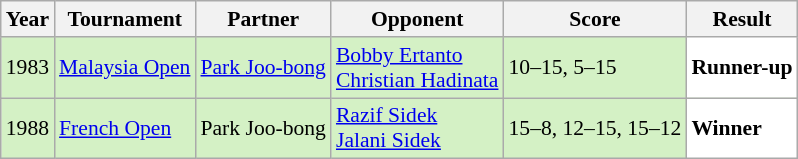<table class="sortable wikitable" style="font-size: 90%;">
<tr>
<th>Year</th>
<th>Tournament</th>
<th>Partner</th>
<th>Opponent</th>
<th>Score</th>
<th>Result</th>
</tr>
<tr style="background:#D4F1C5">
<td align="center">1983</td>
<td><a href='#'>Malaysia Open</a></td>
<td> <a href='#'>Park Joo-bong</a></td>
<td> <a href='#'>Bobby Ertanto</a><br> <a href='#'>Christian Hadinata</a></td>
<td>10–15, 5–15</td>
<td style="text-align:left; background:white"> <strong>Runner-up</strong></td>
</tr>
<tr style="background:#D4F1C5">
<td align="center">1988</td>
<td><a href='#'>French Open</a></td>
<td> Park Joo-bong</td>
<td> <a href='#'>Razif Sidek</a><br> <a href='#'>Jalani Sidek</a></td>
<td>15–8, 12–15, 15–12</td>
<td style="text-align:left; background:white"> <strong>Winner</strong></td>
</tr>
</table>
